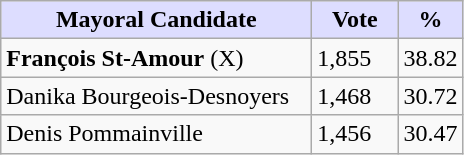<table class="wikitable">
<tr>
<th style="background:#ddf; width:200px;">Mayoral Candidate</th>
<th style="background:#ddf; width:50px;">Vote</th>
<th style="background:#ddf; width:30px;">%</th>
</tr>
<tr>
<td><strong>François St-Amour</strong> (X)</td>
<td>1,855</td>
<td>38.82</td>
</tr>
<tr>
<td>Danika Bourgeois-Desnoyers</td>
<td>1,468</td>
<td>30.72</td>
</tr>
<tr>
<td>Denis Pommainville</td>
<td>1,456</td>
<td>30.47</td>
</tr>
</table>
